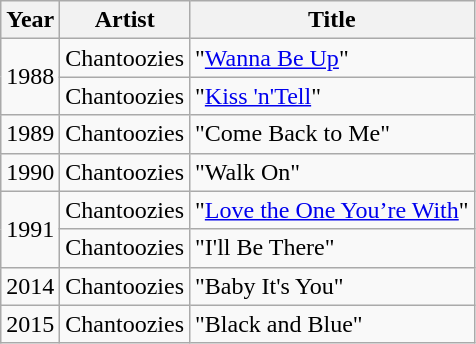<table class="wikitable">
<tr>
<th>Year</th>
<th>Artist</th>
<th>Title</th>
</tr>
<tr>
<td rowspan=2>1988</td>
<td>Chantoozies</td>
<td>"<a href='#'>Wanna Be Up</a>"</td>
</tr>
<tr>
<td>Chantoozies</td>
<td>"<a href='#'>Kiss 'n'Tell</a>"</td>
</tr>
<tr>
<td>1989</td>
<td>Chantoozies</td>
<td>"Come Back to Me"</td>
</tr>
<tr>
<td>1990</td>
<td>Chantoozies</td>
<td>"Walk On"</td>
</tr>
<tr>
<td rowspan=2>1991</td>
<td>Chantoozies</td>
<td>"<a href='#'>Love the One You’re With</a>"</td>
</tr>
<tr>
<td>Chantoozies</td>
<td>"I'll Be There"</td>
</tr>
<tr>
<td>2014</td>
<td>Chantoozies</td>
<td>"Baby It's You"</td>
</tr>
<tr>
<td>2015</td>
<td>Chantoozies</td>
<td>"Black and Blue"</td>
</tr>
</table>
